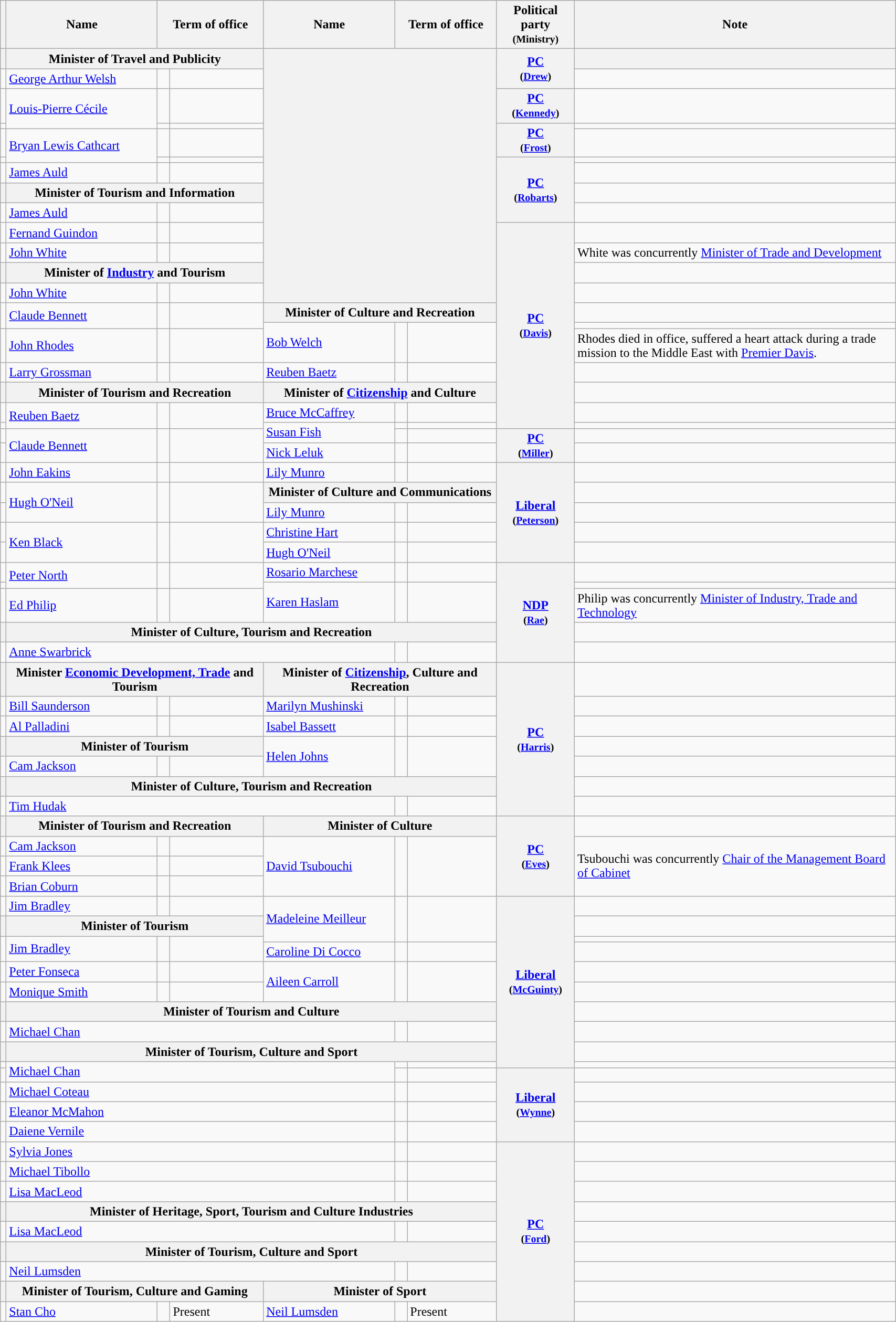<table class="wikitable" style="width: 90%">
<tr>
<th></th>
<th>Name</th>
<th colspan=2>Term of office</th>
<th>Name</th>
<th colspan=2>Term of office</th>
<th>Political party<br><small>(Ministry)</small></th>
<th style="width: 400px;">Note</th>
</tr>
<tr>
<th></th>
<th colspan=3>Minister of Travel and Publicity</th>
<th colspan=3; rowspan=13></th>
<th rowspan=2; style="background:"><a href='#'>PC</a><br><small>(<a href='#'>Drew</a>)</small></th>
<th></th>
</tr>
<tr>
<td style="background:"></td>
<td><a href='#'>George Arthur Welsh</a></td>
<td></td>
<td></td>
<td></td>
</tr>
<tr>
<td style="background:"></td>
<td rowspan=2><a href='#'>Louis-Pierre Cécile</a></td>
<td></td>
<td></td>
<th style="background:"><a href='#'>PC</a><br><small>(<a href='#'>Kennedy</a>)</small></th>
<td></td>
</tr>
<tr>
<td style="background:"></td>
<td></td>
<td></td>
<th rowspan=2; style="background:"><a href='#'>PC</a><br><small>(<a href='#'>Frost</a>)</small></th>
<td></td>
</tr>
<tr>
<td style="background:"></td>
<td rowspan=2><a href='#'>Bryan Lewis Cathcart</a></td>
<td></td>
<td></td>
<td></td>
</tr>
<tr>
<td style="background:"></td>
<td></td>
<td></td>
<th rowspan=4; style="background:"><a href='#'>PC</a><br><small>(<a href='#'>Robarts</a>)</small></th>
<td></td>
</tr>
<tr>
<td style="background:"></td>
<td><a href='#'>James Auld</a></td>
<td></td>
<td></td>
<td></td>
</tr>
<tr>
<th></th>
<th colspan=3>Minister of Tourism and Information</th>
<td></td>
</tr>
<tr>
<td style="background:"></td>
<td><a href='#'>James Auld</a></td>
<td></td>
<td></td>
<td></td>
</tr>
<tr>
<td style="background:"></td>
<td><a href='#'>Fernand Guindon</a></td>
<td></td>
<td></td>
<th rowspan=11; style="background:"><a href='#'>PC</a><br><small>(<a href='#'>Davis</a>)</small></th>
<td></td>
</tr>
<tr>
<td style="background:"></td>
<td><a href='#'>John White</a></td>
<td></td>
<td></td>
<td>White was concurrently <a href='#'>Minister of Trade and Development</a></td>
</tr>
<tr>
<th></th>
<th colspan=3>Minister of <a href='#'>Industry</a> and Tourism</th>
<td></td>
</tr>
<tr>
<td style="background:"></td>
<td><a href='#'>John White</a></td>
<td></td>
<td></td>
<td></td>
</tr>
<tr>
<td rowspan=2; style="background:"></td>
<td rowspan=2><a href='#'>Claude Bennett</a></td>
<td rowspan=2></td>
<td rowspan=2></td>
<th colspan=3>Minister of Culture and Recreation</th>
<td></td>
</tr>
<tr>
<td rowspan=2><a href='#'>Bob Welch</a></td>
<td rowspan=2></td>
<td rowspan=2></td>
<td></td>
</tr>
<tr>
<td style="background:"></td>
<td><a href='#'>John Rhodes</a></td>
<td></td>
<td></td>
<td>Rhodes died in office, suffered a heart attack during a trade mission to the Middle East with <a href='#'>Premier Davis</a>.</td>
</tr>
<tr>
<td style="background:"></td>
<td><a href='#'>Larry Grossman</a></td>
<td></td>
<td></td>
<td><a href='#'>Reuben Baetz</a></td>
<td></td>
<td></td>
<td></td>
</tr>
<tr>
<th></th>
<th colspan=3>Minister of Tourism and Recreation</th>
<th colspan=3>Minister of <a href='#'>Citizenship</a> and Culture</th>
<td></td>
</tr>
<tr>
<td style="background:"></td>
<td rowspan=2><a href='#'>Reuben Baetz</a></td>
<td rowspan=2></td>
<td rowspan=2></td>
<td><a href='#'>Bruce McCaffrey</a></td>
<td></td>
<td></td>
<td></td>
</tr>
<tr>
<td style="background:"></td>
<td rowspan=2><a href='#'>Susan Fish</a></td>
<td></td>
<td></td>
<td></td>
</tr>
<tr>
<td style="background:"></td>
<td rowspan=2><a href='#'>Claude Bennett</a></td>
<td rowspan=2></td>
<td rowspan=2></td>
<td></td>
<td></td>
<th rowspan=2; style="background:"><a href='#'>PC</a><br><small>(<a href='#'>Miller</a>)</small></th>
<td></td>
</tr>
<tr>
<td style="background:"></td>
<td><a href='#'>Nick Leluk</a></td>
<td></td>
<td></td>
<td></td>
</tr>
<tr>
<td style="background:"></td>
<td><a href='#'>John Eakins</a></td>
<td></td>
<td></td>
<td><a href='#'>Lily Munro</a></td>
<td></td>
<td></td>
<th rowspan=5; style="background:"><a href='#'>Liberal</a><br><small>(<a href='#'>Peterson</a>)</small></th>
<td></td>
</tr>
<tr>
<td style="background:"></td>
<td rowspan=2><a href='#'>Hugh O'Neil</a></td>
<td rowspan=2></td>
<td rowspan=2></td>
<th colspan=3>Minister of Culture and Communications</th>
<td></td>
</tr>
<tr>
<td style="background:"></td>
<td><a href='#'>Lily Munro</a></td>
<td></td>
<td></td>
<td></td>
</tr>
<tr>
<td style="background:"></td>
<td rowspan=2><a href='#'>Ken Black</a></td>
<td rowspan=2></td>
<td rowspan=2></td>
<td><a href='#'>Christine Hart</a></td>
<td></td>
<td></td>
<td></td>
</tr>
<tr>
<td style="background:"></td>
<td><a href='#'>Hugh O'Neil</a></td>
<td></td>
<td></td>
<td></td>
</tr>
<tr>
<td style="background:"></td>
<td rowspan=2><a href='#'>Peter North</a></td>
<td rowspan=2></td>
<td rowspan=2></td>
<td><a href='#'>Rosario Marchese</a></td>
<td></td>
<td></td>
<th rowspan=5; style="background:"><a href='#'>NDP</a><br><small>(<a href='#'>Rae</a>)</small></th>
<td></td>
</tr>
<tr>
<td style="background:"></td>
<td rowspan=2><a href='#'>Karen Haslam</a></td>
<td rowspan=2></td>
<td rowspan=2></td>
<td></td>
</tr>
<tr>
<td style="background:"></td>
<td><a href='#'>Ed Philip</a></td>
<td></td>
<td></td>
<td>Philip was concurrently <a href='#'>Minister of Industry, Trade and Technology</a></td>
</tr>
<tr>
<th></th>
<th colspan=6>Minister of Culture, Tourism and Recreation</th>
<td></td>
</tr>
<tr>
<td style="background:"></td>
<td colspan=4><a href='#'>Anne Swarbrick</a></td>
<td></td>
<td></td>
<td></td>
</tr>
<tr>
<th></th>
<th colspan=3>Minister <a href='#'>Economic Development, Trade</a> and Tourism</th>
<th colspan=3>Minister of <a href='#'>Citizenship</a>, Culture and Recreation</th>
<th rowspan=7 ; style="background:"><a href='#'>PC</a><br><small>(<a href='#'>Harris</a>)</small></th>
<td></td>
</tr>
<tr>
<td style="background:"></td>
<td><a href='#'>Bill Saunderson</a></td>
<td></td>
<td></td>
<td><a href='#'>Marilyn Mushinski</a></td>
<td></td>
<td></td>
<td></td>
</tr>
<tr>
<td style="background:"></td>
<td><a href='#'>Al Palladini</a></td>
<td></td>
<td></td>
<td><a href='#'>Isabel Bassett</a></td>
<td></td>
<td></td>
<td></td>
</tr>
<tr>
<th></th>
<th colspan=3>Minister of Tourism</th>
<td rowspan=2><a href='#'>Helen Johns</a></td>
<td rowspan=2></td>
<td rowspan=2></td>
<td></td>
</tr>
<tr>
<td style="background:"></td>
<td><a href='#'>Cam Jackson</a></td>
<td></td>
<td></td>
<td></td>
</tr>
<tr>
<th></th>
<th colspan=6>Minister of Culture, Tourism and Recreation</th>
<td></td>
</tr>
<tr>
<td style="background:"></td>
<td colspan=4><a href='#'>Tim Hudak</a></td>
<td></td>
<td></td>
<td></td>
</tr>
<tr>
<th></th>
<th colspan=3>Minister of Tourism and Recreation</th>
<th colspan=3>Minister of Culture</th>
<th rowspan=4 ; style="background:"><a href='#'>PC</a><br><small>(<a href='#'>Eves</a>)</small></th>
<td></td>
</tr>
<tr>
<td style="background:"></td>
<td><a href='#'>Cam Jackson</a></td>
<td></td>
<td></td>
<td rowspan=3><a href='#'>David Tsubouchi</a></td>
<td rowspan=3></td>
<td rowspan=3></td>
<td rowspan=3>Tsubouchi was concurrently <a href='#'>Chair of the Management Board of Cabinet</a></td>
</tr>
<tr>
<td style="background:"></td>
<td><a href='#'>Frank Klees</a></td>
<td></td>
<td></td>
</tr>
<tr>
<td style="background:"></td>
<td><a href='#'>Brian Coburn</a></td>
<td></td>
<td></td>
</tr>
<tr>
<td style="background:"></td>
<td><a href='#'>Jim Bradley</a></td>
<td></td>
<td></td>
<td rowspan=3><a href='#'>Madeleine Meilleur</a></td>
<td rowspan=3></td>
<td rowspan=3></td>
<th rowspan=10; style="background:"><a href='#'>Liberal</a><br><small>(<a href='#'>McGuinty</a>)</small></th>
<td></td>
</tr>
<tr>
<th></th>
<th colspan=3>Minister of Tourism</th>
<td></td>
</tr>
<tr>
<td rowspan=2; style="background:"></td>
<td rowspan=2><a href='#'>Jim Bradley</a></td>
<td rowspan=2></td>
<td rowspan=2></td>
<td></td>
</tr>
<tr>
<td><a href='#'>Caroline Di Cocco</a></td>
<td></td>
<td></td>
<td></td>
</tr>
<tr>
<td style="background:"></td>
<td><a href='#'>Peter Fonseca</a></td>
<td></td>
<td></td>
<td rowspan=2><a href='#'>Aileen Carroll</a></td>
<td rowspan=2></td>
<td rowspan=2></td>
<td></td>
</tr>
<tr>
<td style="background:"></td>
<td><a href='#'>Monique Smith</a></td>
<td></td>
<td></td>
<td></td>
</tr>
<tr>
<th></th>
<th colspan=6>Minister of Tourism and Culture</th>
<td></td>
</tr>
<tr>
<td style="background:"></td>
<td colspan=4><a href='#'>Michael Chan</a></td>
<td></td>
<td></td>
<td></td>
</tr>
<tr>
<th></th>
<th colspan=6>Minister of Tourism, Culture and Sport</th>
<td></td>
</tr>
<tr>
<td style="background:"></td>
<td rowspan=2; colspan=4><a href='#'>Michael Chan</a></td>
<td></td>
<td></td>
<td></td>
</tr>
<tr>
<td style="background:"></td>
<td></td>
<td></td>
<th rowspan=4; style="background:"><a href='#'>Liberal</a><br><small>(<a href='#'>Wynne</a>)</small></th>
<td></td>
</tr>
<tr>
<td style="background:"></td>
<td colspan=4><a href='#'>Michael Coteau</a></td>
<td></td>
<td></td>
<td></td>
</tr>
<tr>
<td style="background:"></td>
<td colspan=4><a href='#'>Eleanor McMahon</a></td>
<td></td>
<td></td>
<td></td>
</tr>
<tr>
<td style="background:"></td>
<td colspan=4><a href='#'>Daiene Vernile</a></td>
<td></td>
<td></td>
<td></td>
</tr>
<tr>
<td style="background:"></td>
<td colspan=4><a href='#'>Sylvia Jones</a></td>
<td></td>
<td></td>
<th rowspan=9; style="background:"><a href='#'>PC</a><br><small>(<a href='#'>Ford</a>)</small></th>
<td></td>
</tr>
<tr>
<td style="background:"></td>
<td colspan=4><a href='#'>Michael Tibollo</a></td>
<td></td>
<td></td>
<td></td>
</tr>
<tr>
<td style="background:"></td>
<td colspan=4><a href='#'>Lisa MacLeod</a></td>
<td></td>
<td></td>
<td></td>
</tr>
<tr>
<th></th>
<th colspan=6>Minister of Heritage, Sport, Tourism and Culture Industries</th>
<td></td>
</tr>
<tr>
<td style="background:"></td>
<td colspan=4><a href='#'>Lisa MacLeod</a></td>
<td></td>
<td></td>
<td></td>
</tr>
<tr>
<th></th>
<th colspan=6>Minister of Tourism, Culture and Sport</th>
<td></td>
</tr>
<tr>
<td style="background:"></td>
<td colspan=4><a href='#'>Neil Lumsden</a></td>
<td></td>
<td></td>
<td></td>
</tr>
<tr>
<th></th>
<th colspan=3>Minister of Tourism, Culture and Gaming</th>
<th colspan=3>Minister of Sport</th>
<td></td>
</tr>
<tr>
<td style="background:"></td>
<td colspan=1><a href='#'>Stan Cho</a></td>
<td></td>
<td>Present</td>
<td colspan=1><a href='#'>Neil Lumsden</a></td>
<td></td>
<td>Present</td>
<td></td>
</tr>
</table>
